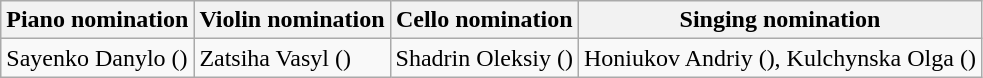<table class="wikitable">
<tr>
<th><strong>Piano nomination</strong></th>
<th>Violin nomination</th>
<th>Cello nomination</th>
<th>Singing nomination</th>
</tr>
<tr>
<td>Sayenko Danylo ()</td>
<td>Zatsiha Vasyl ()</td>
<td>Shadrin Oleksiy ()</td>
<td>Honiukov Andriy (), Kulchynska Olga ()</td>
</tr>
</table>
